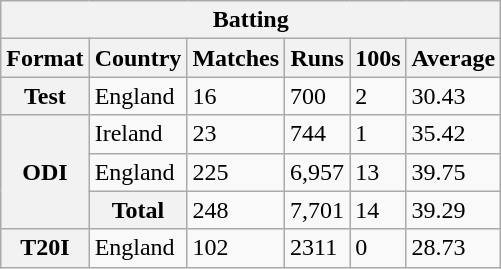<table class=wikitable style="font-size:100%">
<tr>
<th colspan="6">Batting</th>
</tr>
<tr>
<th>Format</th>
<th>Country</th>
<th>Matches</th>
<th>Runs</th>
<th>100s</th>
<th>Average</th>
</tr>
<tr>
<th>Test</th>
<td>England</td>
<td>16</td>
<td>700</td>
<td>2</td>
<td>30.43</td>
</tr>
<tr>
<th rowspan=3>ODI</th>
<td>Ireland</td>
<td>23</td>
<td>744</td>
<td>1</td>
<td>35.42</td>
</tr>
<tr>
<td>England</td>
<td>225</td>
<td>6,957</td>
<td>13</td>
<td>39.75</td>
</tr>
<tr>
<th>Total</th>
<td>248</td>
<td>7,701</td>
<td>14</td>
<td>39.29</td>
</tr>
<tr>
<th>T20I</th>
<td>England</td>
<td>102</td>
<td>2311</td>
<td>0</td>
<td>28.73</td>
</tr>
</table>
